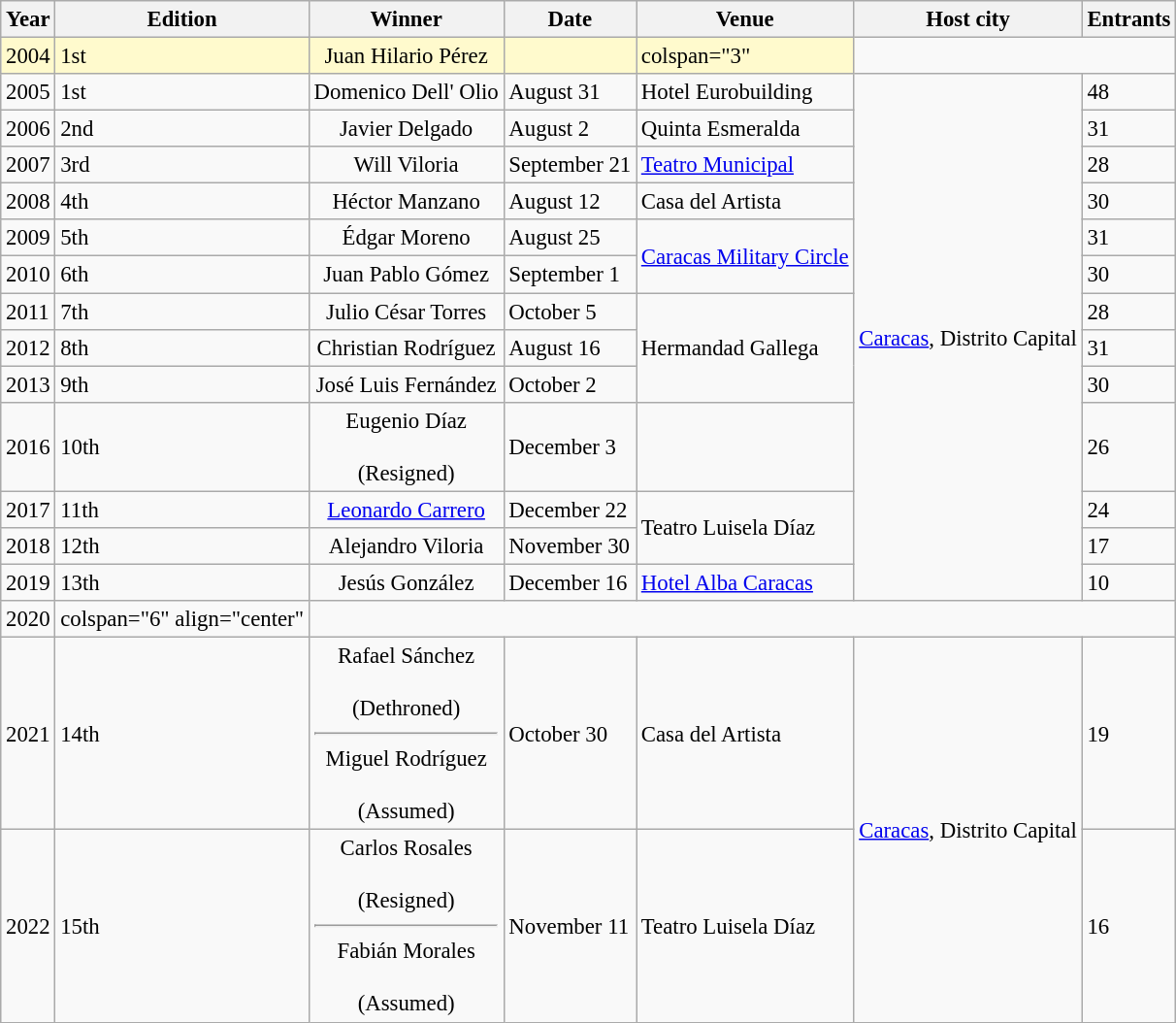<table class="wikitable sortable" style="font-size: 95%;">
<tr>
<th>Year</th>
<th>Edition</th>
<th>Winner</th>
<th>Date</th>
<th>Venue</th>
<th>Host city</th>
<th>Entrants</th>
</tr>
<tr style="background: #FFFACD;">
<td>2004</td>
<td>1st</td>
<td align="center">Juan Hilario Pérez<br></td>
<td></td>
<td>colspan="3" </td>
</tr>
<tr>
<td>2005</td>
<td>1st</td>
<td align="center">Domenico Dell' Olio<br></td>
<td>August 31</td>
<td>Hotel Eurobuilding</td>
<td rowspan="13"><a href='#'>Caracas</a>, Distrito Capital</td>
<td>48</td>
</tr>
<tr>
<td>2006</td>
<td>2nd</td>
<td align="center">Javier Delgado<br></td>
<td>August 2</td>
<td>Quinta Esmeralda</td>
<td>31</td>
</tr>
<tr>
<td>2007</td>
<td>3rd</td>
<td align="center">Will Viloria<br></td>
<td>September 21</td>
<td><a href='#'>Teatro Municipal</a></td>
<td>28</td>
</tr>
<tr>
<td>2008</td>
<td>4th</td>
<td align="center">Héctor Manzano<br></td>
<td>August 12</td>
<td>Casa del Artista</td>
<td>30</td>
</tr>
<tr>
<td>2009</td>
<td>5th</td>
<td align="center">Édgar Moreno<br></td>
<td>August 25</td>
<td rowspan="2"><a href='#'>Caracas Military Circle</a></td>
<td>31</td>
</tr>
<tr>
<td>2010</td>
<td>6th</td>
<td align="center">Juan Pablo Gómez<br></td>
<td>September 1</td>
<td>30</td>
</tr>
<tr>
<td>2011</td>
<td>7th</td>
<td align="center">Julio César Torres<br></td>
<td>October 5</td>
<td rowspan="3">Hermandad Gallega</td>
<td>28</td>
</tr>
<tr>
<td>2012</td>
<td>8th</td>
<td align="center">Christian Rodríguez<br></td>
<td>August 16</td>
<td>31</td>
</tr>
<tr>
<td>2013</td>
<td>9th</td>
<td align="center">José Luis Fernández<br></td>
<td>October 2</td>
<td>30</td>
</tr>
<tr>
<td>2016</td>
<td>10th</td>
<td align="center">Eugenio Díaz<br><br>(Resigned)</td>
<td>December 3</td>
<td></td>
<td>26</td>
</tr>
<tr>
<td>2017</td>
<td>11th</td>
<td align="center"><a href='#'>Leonardo Carrero</a><br></td>
<td>December 22</td>
<td rowspan="2">Teatro Luisela Díaz</td>
<td>24</td>
</tr>
<tr>
<td>2018</td>
<td>12th</td>
<td align="center">Alejandro Viloria<br></td>
<td>November 30</td>
<td>17</td>
</tr>
<tr>
<td>2019</td>
<td>13th</td>
<td align="center">Jesús González<br></td>
<td>December 16</td>
<td><a href='#'>Hotel Alba Caracas</a></td>
<td>10</td>
</tr>
<tr>
<td>2020</td>
<td>colspan="6" align="center" </td>
</tr>
<tr>
<td>2021</td>
<td>14th</td>
<td align="center">Rafael Sánchez<br><br>(Dethroned)<hr>Miguel Rodríguez<br><br>(Assumed)</td>
<td>October 30</td>
<td>Casa del Artista</td>
<td rowspan="2"><a href='#'>Caracas</a>, Distrito Capital</td>
<td>19</td>
</tr>
<tr>
<td>2022</td>
<td>15th</td>
<td align="center">Carlos Rosales<br><br>(Resigned)<hr>Fabián Morales<br><br>(Assumed)</td>
<td>November 11</td>
<td>Teatro Luisela Díaz</td>
<td>16</td>
</tr>
</table>
